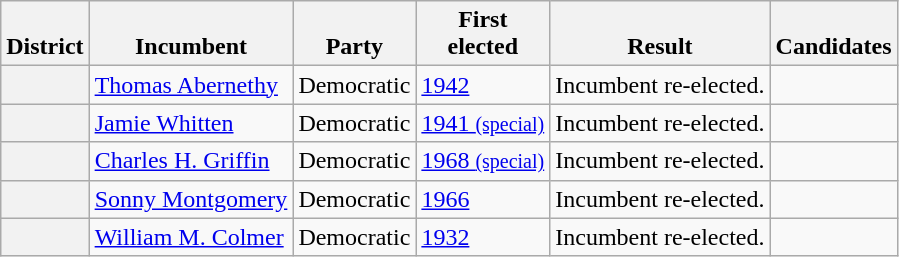<table class=wikitable>
<tr valign=bottom>
<th>District</th>
<th>Incumbent</th>
<th>Party</th>
<th>First<br>elected</th>
<th>Result</th>
<th>Candidates</th>
</tr>
<tr>
<th></th>
<td><a href='#'>Thomas Abernethy</a></td>
<td>Democratic</td>
<td><a href='#'>1942</a></td>
<td>Incumbent re-elected.</td>
<td nowrap></td>
</tr>
<tr>
<th></th>
<td><a href='#'>Jamie Whitten</a></td>
<td>Democratic</td>
<td><a href='#'>1941 <small>(special)</small></a></td>
<td>Incumbent re-elected.</td>
<td nowrap></td>
</tr>
<tr>
<th></th>
<td><a href='#'>Charles H. Griffin</a></td>
<td>Democratic</td>
<td><a href='#'>1968 <small>(special)</small></a></td>
<td>Incumbent re-elected.</td>
<td nowrap></td>
</tr>
<tr>
<th></th>
<td><a href='#'>Sonny Montgomery</a></td>
<td>Democratic</td>
<td><a href='#'>1966</a></td>
<td>Incumbent re-elected.</td>
<td nowrap></td>
</tr>
<tr>
<th></th>
<td><a href='#'>William M. Colmer</a></td>
<td>Democratic</td>
<td><a href='#'>1932</a></td>
<td>Incumbent re-elected.</td>
<td nowrap></td>
</tr>
</table>
